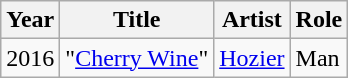<table class="wikitable">
<tr>
<th>Year</th>
<th>Title</th>
<th>Artist</th>
<th>Role</th>
</tr>
<tr>
<td>2016</td>
<td>"<a href='#'>Cherry Wine</a>"</td>
<td><a href='#'>Hozier</a></td>
<td>Man</td>
</tr>
</table>
